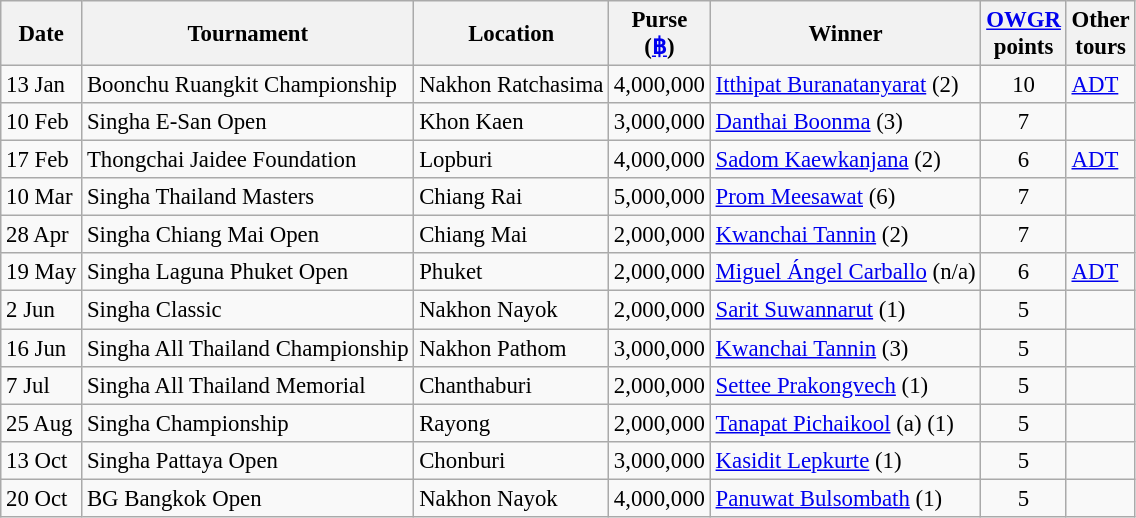<table class="wikitable" style="font-size:95%">
<tr>
<th>Date</th>
<th>Tournament</th>
<th>Location</th>
<th>Purse<br>(<a href='#'>฿</a>)</th>
<th>Winner</th>
<th><a href='#'>OWGR</a><br>points</th>
<th>Other<br>tours</th>
</tr>
<tr>
<td>13 Jan</td>
<td>Boonchu Ruangkit Championship</td>
<td>Nakhon Ratchasima</td>
<td align=right>4,000,000</td>
<td> <a href='#'>Itthipat Buranatanyarat</a> (2)</td>
<td align=center>10</td>
<td><a href='#'>ADT</a></td>
</tr>
<tr>
<td>10 Feb</td>
<td>Singha E-San Open</td>
<td>Khon Kaen</td>
<td align=right>3,000,000</td>
<td> <a href='#'>Danthai Boonma</a> (3)</td>
<td align=center>7</td>
<td></td>
</tr>
<tr>
<td>17 Feb</td>
<td>Thongchai Jaidee Foundation</td>
<td>Lopburi</td>
<td align=right>4,000,000</td>
<td> <a href='#'>Sadom Kaewkanjana</a> (2)</td>
<td align=center>6</td>
<td><a href='#'>ADT</a></td>
</tr>
<tr>
<td>10 Mar</td>
<td>Singha Thailand Masters</td>
<td>Chiang Rai</td>
<td align=right>5,000,000</td>
<td> <a href='#'>Prom Meesawat</a> (6)</td>
<td align=center>7</td>
<td></td>
</tr>
<tr>
<td>28 Apr</td>
<td>Singha Chiang Mai Open</td>
<td>Chiang Mai</td>
<td align=right>2,000,000</td>
<td> <a href='#'>Kwanchai Tannin</a> (2)</td>
<td align=center>7</td>
<td></td>
</tr>
<tr>
<td>19 May</td>
<td>Singha Laguna Phuket Open</td>
<td>Phuket</td>
<td align=right>2,000,000</td>
<td> <a href='#'>Miguel Ángel Carballo</a> (n/a)</td>
<td align=center>6</td>
<td><a href='#'>ADT</a></td>
</tr>
<tr>
<td>2 Jun</td>
<td>Singha Classic</td>
<td>Nakhon Nayok</td>
<td align=right>2,000,000</td>
<td> <a href='#'>Sarit Suwannarut</a> (1)</td>
<td align=center>5</td>
<td></td>
</tr>
<tr>
<td>16 Jun</td>
<td>Singha All Thailand Championship</td>
<td>Nakhon Pathom</td>
<td align=right>3,000,000</td>
<td> <a href='#'>Kwanchai Tannin</a> (3)</td>
<td align=center>5</td>
<td></td>
</tr>
<tr>
<td>7 Jul</td>
<td>Singha All Thailand Memorial</td>
<td>Chanthaburi</td>
<td align=right>2,000,000</td>
<td> <a href='#'>Settee Prakongvech</a> (1)</td>
<td align=center>5</td>
<td></td>
</tr>
<tr>
<td>25 Aug</td>
<td>Singha Championship</td>
<td>Rayong</td>
<td align=right>2,000,000</td>
<td> <a href='#'>Tanapat Pichaikool</a> (a) (1)</td>
<td align=center>5</td>
<td></td>
</tr>
<tr>
<td>13 Oct</td>
<td>Singha Pattaya Open</td>
<td>Chonburi</td>
<td align=right>3,000,000</td>
<td> <a href='#'>Kasidit Lepkurte</a> (1)</td>
<td align=center>5</td>
<td></td>
</tr>
<tr>
<td>20 Oct</td>
<td>BG Bangkok Open</td>
<td>Nakhon Nayok</td>
<td align=right>4,000,000</td>
<td> <a href='#'>Panuwat Bulsombath</a> (1)</td>
<td align=center>5</td>
<td></td>
</tr>
</table>
